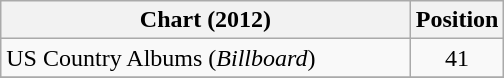<table class="wikitable">
<tr>
<th style="width:16.6em;">Chart (2012)</th>
<th>Position</th>
</tr>
<tr>
<td>US Country Albums (<em>Billboard</em>)</td>
<td style="text-align:center;">41</td>
</tr>
<tr>
</tr>
</table>
